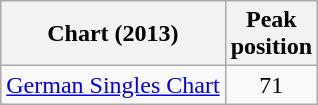<table class="wikitable sortable plainrowheaders">
<tr>
<th>Chart (2013)</th>
<th>Peak<br>position</th>
</tr>
<tr>
<td><a href='#'>German Singles Chart</a></td>
<td style="text-align:center;">71</td>
</tr>
</table>
